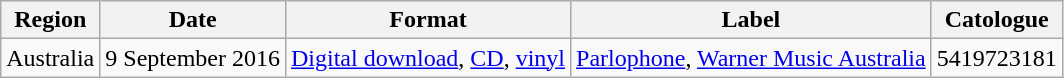<table class=wikitable>
<tr>
<th>Region</th>
<th>Date</th>
<th>Format</th>
<th>Label</th>
<th>Catologue</th>
</tr>
<tr>
<td>Australia</td>
<td>9 September 2016</td>
<td><a href='#'>Digital download</a>, <a href='#'>CD</a>, <a href='#'>vinyl</a></td>
<td><a href='#'>Parlophone</a>, <a href='#'>Warner Music Australia</a></td>
<td>5419723181</td>
</tr>
</table>
